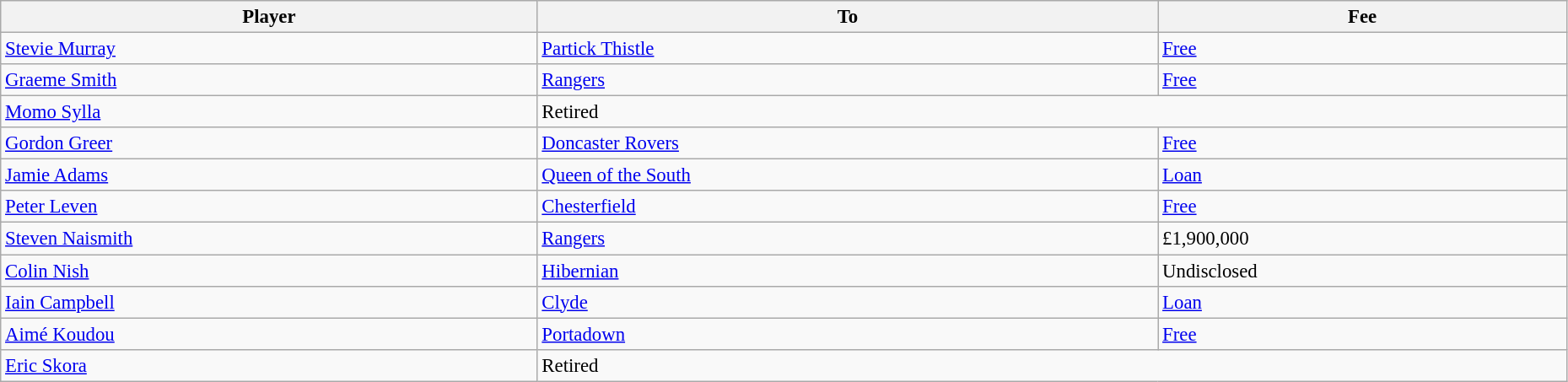<table class="wikitable" style="text-align:center; font-size:95%;width:98%; text-align:left">
<tr>
<th>Player</th>
<th>To</th>
<th>Fee</th>
</tr>
<tr>
<td> <a href='#'>Stevie Murray</a></td>
<td> <a href='#'>Partick Thistle</a></td>
<td><a href='#'>Free</a></td>
</tr>
<tr>
<td> <a href='#'>Graeme Smith</a></td>
<td> <a href='#'>Rangers</a></td>
<td><a href='#'>Free</a></td>
</tr>
<tr>
<td> <a href='#'>Momo Sylla</a></td>
<td colspan=2>Retired</td>
</tr>
<tr>
<td> <a href='#'>Gordon Greer</a></td>
<td> <a href='#'>Doncaster Rovers</a></td>
<td><a href='#'>Free</a></td>
</tr>
<tr>
<td> <a href='#'>Jamie Adams</a></td>
<td> <a href='#'>Queen of the South</a></td>
<td><a href='#'>Loan</a></td>
</tr>
<tr>
<td> <a href='#'>Peter Leven</a></td>
<td> <a href='#'>Chesterfield</a></td>
<td><a href='#'>Free</a></td>
</tr>
<tr>
<td> <a href='#'>Steven Naismith</a></td>
<td> <a href='#'>Rangers</a></td>
<td>£1,900,000</td>
</tr>
<tr>
<td> <a href='#'>Colin Nish</a></td>
<td> <a href='#'>Hibernian</a></td>
<td>Undisclosed</td>
</tr>
<tr>
<td> <a href='#'>Iain Campbell</a></td>
<td> <a href='#'>Clyde</a></td>
<td><a href='#'>Loan</a></td>
</tr>
<tr>
<td> <a href='#'>Aimé Koudou</a></td>
<td> <a href='#'>Portadown</a></td>
<td><a href='#'>Free</a></td>
</tr>
<tr>
<td> <a href='#'>Eric Skora</a></td>
<td colspan=2>Retired</td>
</tr>
</table>
